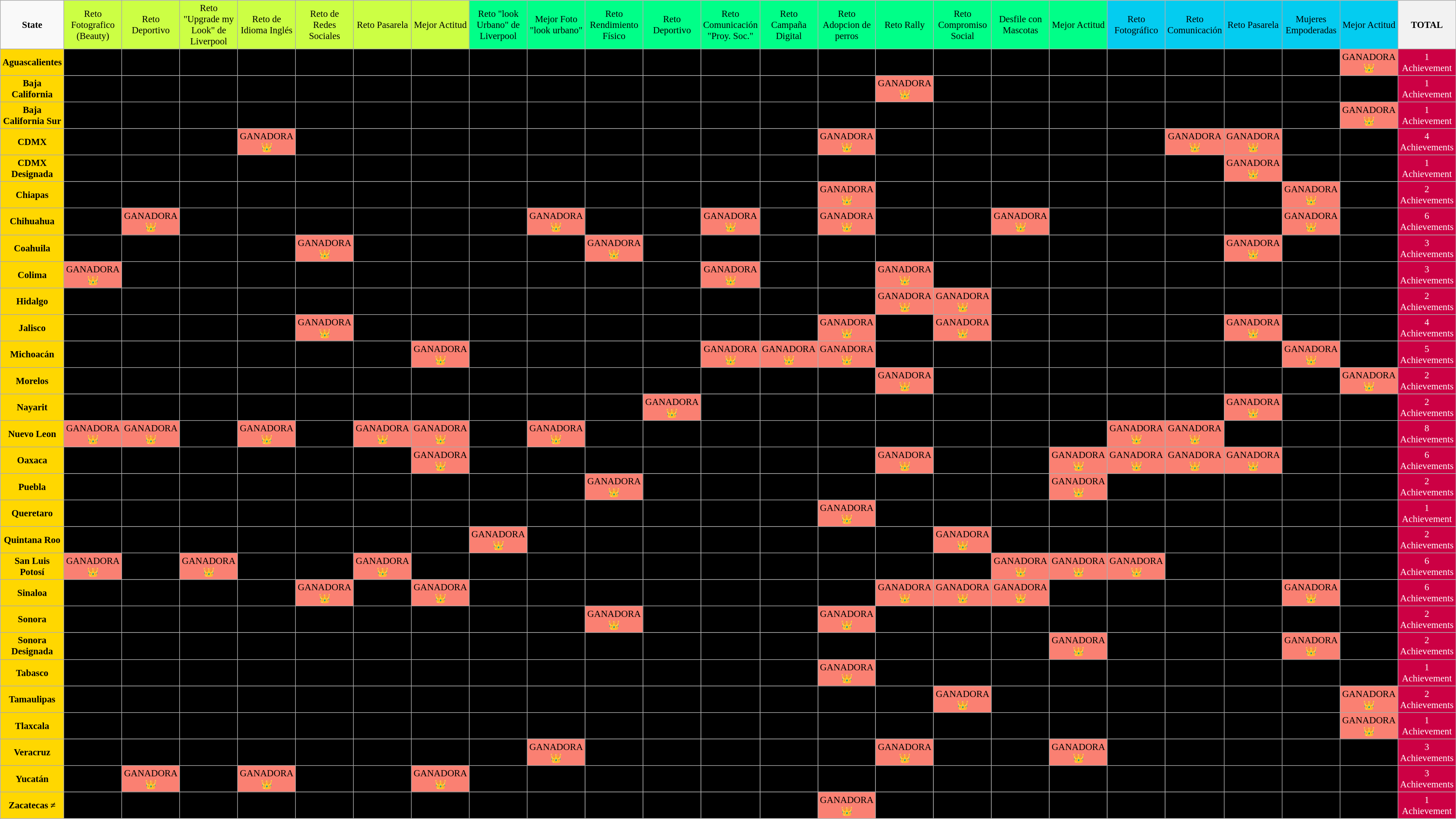<table class="wikitable sortable" style="font-size: 95%;">
<tr>
<td align="center"><strong>State</strong></td>
<td align="center" style="width:150px;color:black" bgcolor="#ccff44">Reto Fotografico (Beauty)</td>
<td align="center" style="width:150px;color:black" bgcolor="#ccff44">Reto Deportivo</td>
<td align="center" style="width:150px;color:black" bgcolor="#ccff44">Reto "Upgrade my Look" de Liverpool</td>
<td align="center" style="width:150px;color:black" bgcolor="#ccff44">Reto de Idioma Inglés</td>
<td align="center" style="width:150px;color:black" bgcolor="#ccff44">Reto de Redes Sociales</td>
<td align="center" style="width:150px;color:black" bgcolor="#ccff44">Reto Pasarela</td>
<td align="center" style="width:150px;color:black" bgcolor="#ccff44">Mejor Actitud</td>
<td align="center" style="width:150px;color:black" bgcolor="#00ff88">Reto "look Urbano" de Liverpool</td>
<td align="center" style="width:150px;color:black" bgcolor="#00ff88">Mejor Foto "look urbano"</td>
<td align="center" style="width:150px;color:black" bgcolor="#00ff88">Reto Rendimiento Físico</td>
<td align="center" style="width:150px;color:black" bgcolor="#00ff88">Reto Deportivo</td>
<td align="center" style="width:150px;color:black" bgcolor="#00ff88">Reto Comunicación "Proy. Soc."</td>
<td align="center" style="width:150px;color:black" bgcolor="#00ff88">Reto Campaña Digital</td>
<td align="center" style="width:150px;color:black" bgcolor="#00ff88">Reto Adopcion de perros</td>
<td align="center" style="width:150px;color:black" bgcolor="#00ff88">Reto Rally</td>
<td align="center" style="width:150px;color:black" bgcolor="#00ff88">Reto Compromiso Social</td>
<td align="center" style="width:150px;color:black" bgcolor="#00ff88">Desfile con Mascotas</td>
<td align="center" style="width:150px;color:black" bgcolor="#00ff88">Mejor Actitud</td>
<td align="center" style="width:150px;color:black" bgcolor="##44ccff">Reto Fotográfico</td>
<td align="center" style="width:150px;color:black" bgcolor="##44ccff">Reto Comunicación</td>
<td align="center" style="width:150px;color:black" bgcolor="##44ccff">Reto Pasarela</td>
<td align="center" style="width:150px;color:black" bgcolor="##44ccff">Mujeres Empoderadas</td>
<td align="center" style="width:150px;color:black" bgcolor="##44ccff">Mejor Actitud</td>
<th>TOTAL</th>
</tr>
<tr>
<td align="center" style="width:150px;color:black" bgcolor="gold"><strong>Aguascalientes</strong></td>
<td align="center" style="width:150px;color:white" bgcolor="Black"></td>
<td align="center" style="width:150px;color:white" bgcolor="Black"></td>
<td align="center" style="width:150px;color:white" bgcolor="Black"></td>
<td align="center" style="width:150px;color:white" bgcolor="Black"></td>
<td align="center" style="width:150px;color:white" bgcolor="Black"></td>
<td align="center" style="width:150px;color:white" bgcolor="Black"></td>
<td align="center" style="width:150px;color:white" bgcolor="Black"></td>
<td align="center" style="width:150px;color:white" bgcolor="Black"></td>
<td align="center" style="width:150px;color:white" bgcolor="Black"></td>
<td align="center" style="width:150px;color:white" bgcolor="Black"></td>
<td align="center" style="width:150px;color:white" bgcolor="Black"></td>
<td align="center" style="width:150px;color:white" bgcolor="Black"></td>
<td align="center" style="width:150px;color:white" bgcolor="Black"></td>
<td align="center" style="width:150px;color:white" bgcolor="Black"></td>
<td align="center" style="width:150px;color:white" bgcolor="Black"></td>
<td align="center" style="width:150px;color:white" bgcolor="Black"></td>
<td align="center" style="width:150px;color:white" bgcolor="Black"></td>
<td align="center" style="width:150px;color:white" bgcolor="Black"></td>
<td align="center" style="width:150px;color:white" bgcolor="Black"></td>
<td align="center" style="width:150px;color:white" bgcolor="Black"></td>
<td align="center" style="width:150px;color:white" bgcolor="Black"></td>
<td align="center" style="width:150px;color:white" bgcolor="Black"></td>
<td align="center" style="width:150px;color:black" bgcolor="Salmon">GANADORA👑</td>
<td align="center" style="width:150px;color:WHITE" bgcolor="#cc0044">1 Achievement</td>
</tr>
<tr>
<td align="center" style="width:150px;color:black" bgcolor="gold"><strong>Baja California</strong></td>
<td align="center" style="width:150px;color:white" bgcolor="Black"></td>
<td align="center" style="width:150px;color:white" bgcolor="Black"></td>
<td align="center" style="width:150px;color:white" bgcolor="Black"></td>
<td align="center" style="width:150px;color:white" bgcolor="Black"></td>
<td align="center" style="width:150px;color:white" bgcolor="Black"></td>
<td align="center" style="width:150px;color:white" bgcolor="Black"></td>
<td align="center" style="width:150px;color:white" bgcolor="Black"></td>
<td align="center" style="width:150px;color:white" bgcolor="Black"></td>
<td align="center" style="width:150px;color:white" bgcolor="Black"></td>
<td align="center" style="width:150px;color:white" bgcolor="Black"></td>
<td align="center" style="width:150px;color:white" bgcolor="Black"></td>
<td align="center" style="width:150px;color:white" bgcolor="Black"></td>
<td align="center" style="width:150px;color:white" bgcolor="Black"></td>
<td align="center" style="width:150px;color:white" bgcolor="Black"></td>
<td align="center" style="width:150px;color:black" bgcolor="Salmon">GANADORA👑</td>
<td align="center" style="width:150px;color:white" bgcolor="Black"></td>
<td align="center" style="width:150px;color:white" bgcolor="Black"></td>
<td align="center" style="width:150px;color:white" bgcolor="Black"></td>
<td align="center" style="width:150px;color:white" bgcolor="Black"></td>
<td align="center" style="width:150px;color:white" bgcolor="Black"></td>
<td align="center" style="width:150px;color:white" bgcolor="Black"></td>
<td align="center" style="width:150px;color:white" bgcolor="Black"></td>
<td align="center" style="width:150px;color:white" bgcolor="Black"></td>
<td align="center" style="width:150px;color:WHITE" bgcolor="#cc0044">1 Achievement</td>
</tr>
<tr>
<td align="center" style="width:150px;color:black" bgcolor="gold"><strong>Baja California Sur</strong></td>
<td align="center" style="width:150px;color:white" bgcolor="Black"></td>
<td align="center" style="width:150px;color:white" bgcolor="Black"></td>
<td align="center" style="width:150px;color:white" bgcolor="Black"></td>
<td align="center" style="width:150px;color:white" bgcolor="Black"></td>
<td align="center" style="width:150px;color:white" bgcolor="Black"></td>
<td align="center" style="width:150px;color:white" bgcolor="Black"></td>
<td align="center" style="width:150px;color:white" bgcolor="Black"></td>
<td align="center" style="width:150px;color:white" bgcolor="Black"></td>
<td align="center" style="width:150px;color:white" bgcolor="Black"></td>
<td align="center" style="width:150px;color:white" bgcolor="Black"></td>
<td align="center" style="width:150px;color:white" bgcolor="Black"></td>
<td align="center" style="width:150px;color:white" bgcolor="Black"></td>
<td align="center" style="width:150px;color:white" bgcolor="Black"></td>
<td align="center" style="width:150px;color:white" bgcolor="Black"></td>
<td align="center" style="width:150px;color:white" bgcolor="Black"></td>
<td align="center" style="width:150px;color:white" bgcolor="Black"></td>
<td align="center" style="width:150px;color:white" bgcolor="Black"></td>
<td align="center" style="width:150px;color:white" bgcolor="Black"></td>
<td align="center" style="width:150px;color:white" bgcolor="Black"></td>
<td align="center" style="width:150px;color:white" bgcolor="Black"></td>
<td align="center" style="width:150px;color:white" bgcolor="Black"></td>
<td align="center" style="width:150px;color:white" bgcolor="Black"></td>
<td align="center" style="width:150px;color:black" bgcolor="Salmon">GANADORA👑</td>
<td align="center" style="width:150px;color:WHITE" bgcolor="#cc0044">1 Achievement</td>
</tr>
<tr>
<td align="center" style="width:150px;color:black" bgcolor="gold"><strong>CDMX</strong></td>
<td align="center" style="width:150px;color:white" bgcolor="Black"></td>
<td align="center" style="width:150px;color:white" bgcolor="Black"></td>
<td align="center" style="width:150px;color:white" bgcolor="Black"></td>
<td align="center" style="width:150px;color:black" bgcolor="Salmon">GANADORA👑</td>
<td align="center" style="width:150px;color:white" bgcolor="Black"></td>
<td align="center" style="width:150px;color:white" bgcolor="Black"></td>
<td align="center" style="width:150px;color:white" bgcolor="Black"></td>
<td align="center" style="width:150px;color:white" bgcolor="Black"></td>
<td align="center" style="width:150px;color:white" bgcolor="Black"></td>
<td align="center" style="width:150px;color:white" bgcolor="Black"></td>
<td align="center" style="width:150px;color:white" bgcolor="Black"></td>
<td align="center" style="width:150px;color:white" bgcolor="Black"></td>
<td align="center" style="width:150px;color:white" bgcolor="Black"></td>
<td align="center" style="width:150px;color:black" bgcolor="Salmon">GANADORA👑</td>
<td align="center" style="width:150px;color:white" bgcolor="Black"></td>
<td align="center" style="width:150px;color:white" bgcolor="Black"></td>
<td align="center" style="width:150px;color:white" bgcolor="Black"></td>
<td align="center" style="width:150px;color:white" bgcolor="Black"></td>
<td align="center" style="width:150px;color:white" bgcolor="Black"></td>
<td align="center" style="width:150px;color:black" bgcolor="Salmon">GANADORA👑</td>
<td align="center" style="width:150px;color:black" bgcolor="Salmon">GANADORA👑</td>
<td align="center" style="width:150px;color:white" bgcolor="Black"></td>
<td align="center" style="width:150px;color:white" bgcolor="Black"></td>
<td align="center" style="width:150px;color:WHITE" bgcolor="#cc0044">4 Achievements</td>
</tr>
<tr>
<td align="center" style="width:150px;color:black" bgcolor="gold"><strong>CDMX Designada</strong></td>
<td align="center" style="width:150px;color:white" bgcolor="Black"></td>
<td align="center" style="width:150px;color:white" bgcolor="Black"></td>
<td align="center" style="width:150px;color:white" bgcolor="Black"></td>
<td align="center" style="width:150px;color:white" bgcolor="Black"></td>
<td align="center" style="width:150px;color:white" bgcolor="Black"></td>
<td align="center" style="width:150px;color:white" bgcolor="Black"></td>
<td align="center" style="width:150px;color:white" bgcolor="Black"></td>
<td align="center" style="width:150px;color:white" bgcolor="Black"></td>
<td align="center" style="width:150px;color:white" bgcolor="Black"></td>
<td align="center" style="width:150px;color:white" bgcolor="Black"></td>
<td align="center" style="width:150px;color:white" bgcolor="Black"></td>
<td align="center" style="width:150px;color:white" bgcolor="Black"></td>
<td align="center" style="width:150px;color:white" bgcolor="Black"></td>
<td align="center" style="width:150px;color:white" bgcolor="Black"></td>
<td align="center" style="width:150px;color:white" bgcolor="Black"></td>
<td align="center" style="width:150px;color:white" bgcolor="Black"></td>
<td align="center" style="width:150px;color:white" bgcolor="Black"></td>
<td align="center" style="width:150px;color:white" bgcolor="Black"></td>
<td align="center" style="width:150px;color:white" bgcolor="Black"></td>
<td align="center" style="width:150px;color:white" bgcolor="Black"></td>
<td align="center" style="width:150px;color:black" bgcolor="Salmon">GANADORA👑</td>
<td align="center" style="width:150px;color:white" bgcolor="Black"></td>
<td align="center" style="width:150px;color:white" bgcolor="Black"></td>
<td align="center" style="width:150px;color:WHITE" bgcolor="#cc0044">1 Achievement</td>
</tr>
<tr>
<td align="center" style="width:150px;color:black" bgcolor="gold"><strong>Chiapas</strong></td>
<td align="center" style="width:150px;color:white" bgcolor="Black"></td>
<td align="center" style="width:150px;color:white" bgcolor="Black"></td>
<td align="center" style="width:150px;color:white" bgcolor="Black"></td>
<td align="center" style="width:150px;color:white" bgcolor="Black"></td>
<td align="center" style="width:150px;color:white" bgcolor="Black"></td>
<td align="center" style="width:150px;color:white" bgcolor="Black"></td>
<td align="center" style="width:150px;color:white" bgcolor="Black"></td>
<td align="center" style="width:150px;color:white" bgcolor="Black"></td>
<td align="center" style="width:150px;color:white" bgcolor="Black"></td>
<td align="center" style="width:150px;color:white" bgcolor="Black"></td>
<td align="center" style="width:150px;color:white" bgcolor="Black"></td>
<td align="center" style="width:150px;color:white" bgcolor="Black"></td>
<td align="center" style="width:150px;color:white" bgcolor="Black"></td>
<td align="center" style="width:150px;color:black" bgcolor="Salmon">GANADORA👑</td>
<td align="center" style="width:150px;color:white" bgcolor="Black"></td>
<td align="center" style="width:150px;color:white" bgcolor="Black"></td>
<td align="center" style="width:150px;color:white" bgcolor="Black"></td>
<td align="center" style="width:150px;color:white" bgcolor="Black"></td>
<td align="center" style="width:150px;color:white" bgcolor="Black"></td>
<td align="center" style="width:150px;color:white" bgcolor="Black"></td>
<td align="center" style="width:150px;color:white" bgcolor="Black"></td>
<td align="center" style="width:150px;color:black" bgcolor="Salmon">GANADORA👑</td>
<td align="center" style="width:150px;color:white" bgcolor="Black"></td>
<td align="center" style="width:150px;color:WHITE" bgcolor="#cc0044">2 Achievements</td>
</tr>
<tr>
<td align="center" style="width:150px;color:black" bgcolor="gold"><strong>Chihuahua</strong></td>
<td align="center" style="width:150px;color:white" bgcolor="Black"></td>
<td align="center" style="width:150px;color:black" bgcolor="Salmon">GANADORA👑</td>
<td align="center" style="width:150px;color:white" bgcolor="Black"></td>
<td align="center" style="width:150px;color:white" bgcolor="Black"></td>
<td align="center" style="width:150px;color:white" bgcolor="Black"></td>
<td align="center" style="width:150px;color:white" bgcolor="Black"></td>
<td align="center" style="width:150px;color:white" bgcolor="Black"></td>
<td align="center" style="width:150px;color:white" bgcolor="Black"></td>
<td align="center" style="width:150px;color:black" bgcolor="Salmon">GANADORA👑</td>
<td align="center" style="width:150px;color:white" bgcolor="Black"></td>
<td align="center" style="width:150px;color:white" bgcolor="Black"></td>
<td align="center" style="width:150px;color:black" bgcolor="Salmon">GANADORA👑</td>
<td align="center" style="width:150px;color:white" bgcolor="Black"></td>
<td align="center" style="width:150px;color:black" bgcolor="Salmon">GANADORA👑</td>
<td align="center" style="width:150px;color:white" bgcolor="Black"></td>
<td align="center" style="width:150px;color:white" bgcolor="Black"></td>
<td align="center" style="width:150px;color:black" bgcolor="Salmon">GANADORA👑</td>
<td align="center" style="width:150px;color:white" bgcolor="Black"></td>
<td align="center" style="width:150px;color:white" bgcolor="Black"></td>
<td align="center" style="width:150px;color:white" bgcolor="Black"></td>
<td align="center" style="width:150px;color:white" bgcolor="Black"></td>
<td align="center" style="width:150px;color:black" bgcolor="Salmon">GANADORA👑</td>
<td align="center" style="width:150px;color:white" bgcolor="Black"></td>
<td align="center" style="width:150px;color:WHITE" bgcolor="#cc0044">6 Achievements</td>
</tr>
<tr>
<td align="center" style="width:150px;color:black" bgcolor="gold"><strong>Coahuila</strong></td>
<td align="center" style="width:150px;color:white" bgcolor="Black"></td>
<td align="center" style="width:150px;color:white" bgcolor="Black"></td>
<td align="center" style="width:150px;color:white" bgcolor="Black"></td>
<td align="center" style="width:150px;color:white" bgcolor="Black"></td>
<td align="center" style="width:150px;color:black" bgcolor="Salmon">GANADORA👑</td>
<td align="center" style="width:150px;color:white" bgcolor="Black"></td>
<td align="center" style="width:150px;color:white" bgcolor="Black"></td>
<td align="center" style="width:150px;color:white" bgcolor="Black"></td>
<td align="center" style="width:150px;color:white" bgcolor="Black"></td>
<td align="center" style="width:150px;color:black" bgcolor="Salmon">GANADORA👑</td>
<td align="center" style="width:150px;color:white" bgcolor="Black"></td>
<td align="center" style="width:150px;color:white" bgcolor="Black"></td>
<td align="center" style="width:150px;color:white" bgcolor="Black"></td>
<td align="center" style="width:150px;color:white" bgcolor="Black"></td>
<td align="center" style="width:150px;color:white" bgcolor="Black"></td>
<td align="center" style="width:150px;color:white" bgcolor="Black"></td>
<td align="center" style="width:150px;color:white" bgcolor="Black"></td>
<td align="center" style="width:150px;color:white" bgcolor="Black"></td>
<td align="center" style="width:150px;color:white" bgcolor="Black"></td>
<td align="center" style="width:150px;color:white" bgcolor="Black"></td>
<td align="center" style="width:150px;color:black" bgcolor="Salmon">GANADORA👑</td>
<td align="center" style="width:150px;color:white" bgcolor="Black"></td>
<td align="center" style="width:150px;color:white" bgcolor="Black"></td>
<td align="center" style="width:150px;color:WHITE" bgcolor="#cc0044">3 Achievements</td>
</tr>
<tr>
<td align="center" style="width:150px;color:black" bgcolor="gold"><strong>Colima</strong></td>
<td align="center" style="width:150px;color:black" bgcolor="Salmon">GANADORA👑</td>
<td align="center" style="width:150px;color:white" bgcolor="Black"></td>
<td align="center" style="width:150px;color:white" bgcolor="Black"></td>
<td align="center" style="width:150px;color:white" bgcolor="Black"></td>
<td align="center" style="width:150px;color:white" bgcolor="Black"></td>
<td align="center" style="width:150px;color:white" bgcolor="Black"></td>
<td align="center" style="width:150px;color:white" bgcolor="Black"></td>
<td align="center" style="width:150px;color:white" bgcolor="Black"></td>
<td align="center" style="width:150px;color:white" bgcolor="Black"></td>
<td align="center" style="width:150px;color:white" bgcolor="Black"></td>
<td align="center" style="width:150px;color:white" bgcolor="Black"></td>
<td align="center" style="width:150px;color:black" bgcolor="Salmon">GANADORA👑</td>
<td align="center" style="width:150px;color:white" bgcolor="Black"></td>
<td align="center" style="width:150px;color:white" bgcolor="Black"></td>
<td align="center" style="width:150px;color:black" bgcolor="Salmon">GANADORA👑</td>
<td align="center" style="width:150px;color:white" bgcolor="Black"></td>
<td align="center" style="width:150px;color:white" bgcolor="Black"></td>
<td align="center" style="width:150px;color:white" bgcolor="Black"></td>
<td align="center" style="width:150px;color:white" bgcolor="Black"></td>
<td align="center" style="width:150px;color:white" bgcolor="Black"></td>
<td align="center" style="width:150px;color:white" bgcolor="Black"></td>
<td align="center" style="width:150px;color:white" bgcolor="Black"></td>
<td align="center" style="width:150px;color:white" bgcolor="Black"></td>
<td align="center" style="width:150px;color:WHITE" bgcolor="#cc0044">3 Achievements</td>
</tr>
<tr>
<td align="center" style="width:150px;color:black" bgcolor="gold"><strong>Hidalgo</strong></td>
<td align="center" style="width:150px;color:white" bgcolor="Black"></td>
<td align="center" style="width:150px;color:white" bgcolor="Black"></td>
<td align="center" style="width:150px;color:white" bgcolor="Black"></td>
<td align="center" style="width:150px;color:white" bgcolor="Black"></td>
<td align="center" style="width:150px;color:white" bgcolor="Black"></td>
<td align="center" style="width:150px;color:white" bgcolor="Black"></td>
<td align="center" style="width:150px;color:white" bgcolor="Black"></td>
<td align="center" style="width:150px;color:white" bgcolor="Black"></td>
<td align="center" style="width:150px;color:white" bgcolor="Black"></td>
<td align="center" style="width:150px;color:white" bgcolor="Black"></td>
<td align="center" style="width:150px;color:white" bgcolor="Black"></td>
<td align="center" style="width:150px;color:white" bgcolor="Black"></td>
<td align="center" style="width:150px;color:white" bgcolor="Black"></td>
<td align="center" style="width:150px;color:white" bgcolor="Black"></td>
<td align="center" style="width:150px;color:black" bgcolor="Salmon">GANADORA👑</td>
<td align="center" style="width:150px;color:black" bgcolor="Salmon">GANADORA👑</td>
<td align="center" style="width:150px;color:white" bgcolor="Black"></td>
<td align="center" style="width:150px;color:white" bgcolor="Black"></td>
<td align="center" style="width:150px;color:white" bgcolor="Black"></td>
<td align="center" style="width:150px;color:white" bgcolor="Black"></td>
<td align="center" style="width:150px;color:white" bgcolor="Black"></td>
<td align="center" style="width:150px;color:white" bgcolor="Black"></td>
<td align="center" style="width:150px;color:white" bgcolor="Black"></td>
<td align="center" style="width:150px;color:WHITE" bgcolor="#cc0044">2 Achievements</td>
</tr>
<tr>
<td align="center" style="width:150px;color:black" bgcolor="gold"><strong>Jalisco</strong></td>
<td align="center" style="width:150px;color:white" bgcolor="Black"></td>
<td align="center" style="width:150px;color:white" bgcolor="Black"></td>
<td align="center" style="width:150px;color:white" bgcolor="Black"></td>
<td align="center" style="width:150px;color:white" bgcolor="Black"></td>
<td align="center" style="width:150px;color:black" bgcolor="Salmon">GANADORA👑</td>
<td align="center" style="width:150px;color:white" bgcolor="Black"></td>
<td align="center" style="width:150px;color:white" bgcolor="Black"></td>
<td align="center" style="width:150px;color:white" bgcolor="Black"></td>
<td align="center" style="width:150px;color:white" bgcolor="Black"></td>
<td align="center" style="width:150px;color:white" bgcolor="Black"></td>
<td align="center" style="width:150px;color:white" bgcolor="Black"></td>
<td align="center" style="width:150px;color:white" bgcolor="Black"></td>
<td align="center" style="width:150px;color:white" bgcolor="Black"></td>
<td align="center" style="width:150px;color:black" bgcolor="Salmon">GANADORA👑</td>
<td align="center" style="width:150px;color:white" bgcolor="Black"></td>
<td align="center" style="width:150px;color:black" bgcolor="Salmon">GANADORA👑</td>
<td align="center" style="width:150px;color:white" bgcolor="Black"></td>
<td align="center" style="width:150px;color:white" bgcolor="Black"></td>
<td align="center" style="width:150px;color:white" bgcolor="Black"></td>
<td align="center" style="width:150px;color:white" bgcolor="Black"></td>
<td align="center" style="width:150px;color:black" bgcolor="Salmon">GANADORA👑</td>
<td align="center" style="width:150px;color:white" bgcolor="Black"></td>
<td align="center" style="width:150px;color:white" bgcolor="Black"></td>
<td align="center" style="width:150px;color:WHITE" bgcolor="#cc0044">4 Achievements</td>
</tr>
<tr>
<td align="center" style="width:150px;color:black" bgcolor="gold"><strong>Michoacán</strong></td>
<td align="center" style="width:150px;color:white" bgcolor="Black"></td>
<td align="center" style="width:150px;color:white" bgcolor="Black"></td>
<td align="center" style="width:150px;color:white" bgcolor="Black"></td>
<td align="center" style="width:150px;color:white" bgcolor="Black"></td>
<td align="center" style="width:150px;color:white" bgcolor="Black"></td>
<td align="center" style="width:150px;color:white" bgcolor="Black"></td>
<td align="center" style="width:150px;color:black" bgcolor="Salmon">GANADORA👑</td>
<td align="center" style="width:150px;color:white" bgcolor="Black"></td>
<td align="center" style="width:150px;color:white" bgcolor="Black"></td>
<td align="center" style="width:150px;color:white" bgcolor="Black"></td>
<td align="center" style="width:150px;color:white" bgcolor="Black"></td>
<td align="center" style="width:150px;color:black" bgcolor="Salmon">GANADORA👑</td>
<td align="center" style="width:150px;color:black" bgcolor="Salmon">GANADORA👑</td>
<td align="center" style="width:150px;color:black" bgcolor="Salmon">GANADORA👑</td>
<td align="center" style="width:150px;color:white" bgcolor="Black"></td>
<td align="center" style="width:150px;color:white" bgcolor="Black"></td>
<td align="center" style="width:150px;color:white" bgcolor="Black"></td>
<td align="center" style="width:150px;color:white" bgcolor="Black"></td>
<td align="center" style="width:150px;color:white" bgcolor="Black"></td>
<td align="center" style="width:150px;color:white" bgcolor="Black"></td>
<td align="center" style="width:150px;color:white" bgcolor="Black"></td>
<td align="center" style="width:150px;color:black" bgcolor="Salmon">GANADORA👑</td>
<td align="center" style="width:150px;color:white" bgcolor="Black"></td>
<td align="center" style="width:150px;color:WHITE" bgcolor="#cc0044">5 Achievements</td>
</tr>
<tr>
<td align="center" style="width:150px;color:black" bgcolor="gold"><strong>Morelos</strong></td>
<td align="center" style="width:150px;color:white" bgcolor="Black"></td>
<td align="center" style="width:150px;color:white" bgcolor="Black"></td>
<td align="center" style="width:150px;color:white" bgcolor="Black"></td>
<td align="center" style="width:150px;color:white" bgcolor="Black"></td>
<td align="center" style="width:150px;color:white" bgcolor="Black"></td>
<td align="center" style="width:150px;color:white" bgcolor="Black"></td>
<td align="center" style="width:150px;color:white" bgcolor="Black"></td>
<td align="center" style="width:150px;color:white" bgcolor="Black"></td>
<td align="center" style="width:150px;color:white" bgcolor="Black"></td>
<td align="center" style="width:150px;color:white" bgcolor="Black"></td>
<td align="center" style="width:150px;color:white" bgcolor="Black"></td>
<td align="center" style="width:150px;color:white" bgcolor="Black"></td>
<td align="center" style="width:150px;color:white" bgcolor="Black"></td>
<td align="center" style="width:150px;color:white" bgcolor="Black"></td>
<td align="center" style="width:150px;color:black" bgcolor="Salmon">GANADORA👑</td>
<td align="center" style="width:150px;color:white" bgcolor="Black"></td>
<td align="center" style="width:150px;color:white" bgcolor="Black"></td>
<td align="center" style="width:150px;color:white" bgcolor="Black"></td>
<td align="center" style="width:150px;color:white" bgcolor="Black"></td>
<td align="center" style="width:150px;color:white" bgcolor="Black"></td>
<td align="center" style="width:150px;color:white" bgcolor="Black"></td>
<td align="center" style="width:150px;color:white" bgcolor="Black"></td>
<td align="center" style="width:150px;color:black" bgcolor="Salmon">GANADORA👑</td>
<td align="center" style="width:150px;color:WHITE" bgcolor="#cc0044">2 Achievements</td>
</tr>
<tr>
<td align="center" style="width:150px;color:black" bgcolor="gold"><strong>Nayarit</strong></td>
<td align="center" style="width:150px;color:white" bgcolor="Black"></td>
<td align="center" style="width:150px;color:white" bgcolor="Black"></td>
<td align="center" style="width:150px;color:white" bgcolor="Black"></td>
<td align="center" style="width:150px;color:white" bgcolor="Black"></td>
<td align="center" style="width:150px;color:white" bgcolor="Black"></td>
<td align="center" style="width:150px;color:white" bgcolor="Black"></td>
<td align="center" style="width:150px;color:white" bgcolor="Black"></td>
<td align="center" style="width:150px;color:white" bgcolor="Black"></td>
<td align="center" style="width:150px;color:white" bgcolor="Black"></td>
<td align="center" style="width:150px;color:white" bgcolor="Black"></td>
<td align="center" style="width:150px;color:black" bgcolor="Salmon">GANADORA👑</td>
<td align="center" style="width:150px;color:white" bgcolor="Black"></td>
<td align="center" style="width:150px;color:white" bgcolor="Black"></td>
<td align="center" style="width:150px;color:white" bgcolor="Black"></td>
<td align="center" style="width:150px;color:white" bgcolor="Black"></td>
<td align="center" style="width:150px;color:white" bgcolor="Black"></td>
<td align="center" style="width:150px;color:white" bgcolor="Black"></td>
<td align="center" style="width:150px;color:white" bgcolor="Black"></td>
<td align="center" style="width:150px;color:white" bgcolor="Black"></td>
<td align="center" style="width:150px;color:white" bgcolor="Black"></td>
<td align="center" style="width:150px;color:black" bgcolor="Salmon">GANADORA👑</td>
<td align="center" style="width:150px;color:white" bgcolor="Black"></td>
<td align="center" style="width:150px;color:white" bgcolor="Black"></td>
<td align="center" style="width:150px;color:WHITE" bgcolor="#cc0044">2 Achievements</td>
</tr>
<tr>
<td align="center" style="width:150px;color:black" bgcolor="gold"><strong>Nuevo Leon</strong></td>
<td align="center" style="width:150px;color:black" bgcolor="Salmon">GANADORA👑</td>
<td align="center" style="width:150px;color:black" bgcolor="Salmon">GANADORA👑</td>
<td align="center" style="width:150px;color:white" bgcolor="Black"></td>
<td align="center" style="width:150px;color:black" bgcolor="Salmon">GANADORA👑</td>
<td align="center" style="width:150px;color:white" bgcolor="Black"></td>
<td align="center" style="width:150px;color:black" bgcolor="Salmon">GANADORA👑</td>
<td align="center" style="width:150px;color:black" bgcolor="Salmon">GANADORA👑</td>
<td align="center" style="width:150px;color:white" bgcolor="Black"></td>
<td align="center" style="width:150px;color:black" bgcolor="Salmon">GANADORA👑</td>
<td align="center" style="width:150px;color:white" bgcolor="Black"></td>
<td align="center" style="width:150px;color:white" bgcolor="Black"></td>
<td align="center" style="width:150px;color:white" bgcolor="Black"></td>
<td align="center" style="width:150px;color:white" bgcolor="Black"></td>
<td align="center" style="width:150px;color:white" bgcolor="Black"></td>
<td align="center" style="width:150px;color:white" bgcolor="Black"></td>
<td align="center" style="width:150px;color:white" bgcolor="Black"></td>
<td align="center" style="width:150px;color:white" bgcolor="Black"></td>
<td align="center" style="width:150px;color:white" bgcolor="Black"></td>
<td align="center" style="width:150px;color:black" bgcolor="Salmon">GANADORA👑</td>
<td align="center" style="width:150px;color:black" bgcolor="Salmon">GANADORA👑</td>
<td align="center" style="width:150px;color:white" bgcolor="Black"></td>
<td align="center" style="width:150px;color:white" bgcolor="Black"></td>
<td align="center" style="width:150px;color:white" bgcolor="Black"></td>
<td align="center" style="width:150px;color:WHITE" bgcolor="#cc0044">8 Achievements</td>
</tr>
<tr>
<td align="center" style="width:150px;color:black" bgcolor="gold"><strong>Oaxaca</strong></td>
<td align="center" style="width:150px;color:white" bgcolor="Black"></td>
<td align="center" style="width:150px;color:white" bgcolor="Black"></td>
<td align="center" style="width:150px;color:white" bgcolor="Black"></td>
<td align="center" style="width:150px;color:white" bgcolor="Black"></td>
<td align="center" style="width:150px;color:white" bgcolor="Black"></td>
<td align="center" style="width:150px;color:white" bgcolor="Black"></td>
<td align="center" style="width:150px;color:black" bgcolor="Salmon">GANADORA👑</td>
<td align="center" style="width:150px;color:white" bgcolor="Black"></td>
<td align="center" style="width:150px;color:white" bgcolor="Black"></td>
<td align="center" style="width:150px;color:white" bgcolor="Black"></td>
<td align="center" style="width:150px;color:white" bgcolor="Black"></td>
<td align="center" style="width:150px;color:white" bgcolor="Black"></td>
<td align="center" style="width:150px;color:white" bgcolor="Black"></td>
<td align="center" style="width:150px;color:white" bgcolor="Black"></td>
<td align="center" style="width:150px;color:black" bgcolor="Salmon">GANADORA👑</td>
<td align="center" style="width:150px;color:white" bgcolor="Black"></td>
<td align="center" style="width:150px;color:white" bgcolor="Black"></td>
<td align="center" style="width:150px;color:black" bgcolor="Salmon">GANADORA👑</td>
<td align="center" style="width:150px;color:black" bgcolor="Salmon">GANADORA👑</td>
<td align="center" style="width:150px;color:black" bgcolor="Salmon">GANADORA👑</td>
<td align="center" style="width:150px;color:black" bgcolor="Salmon">GANADORA👑</td>
<td align="center" style="width:150px;color:white" bgcolor="Black"></td>
<td align="center" style="width:150px;color:white" bgcolor="Black"></td>
<td align="center" style="width:150px;color:WHITE" bgcolor="#cc0044">6 Achievements</td>
</tr>
<tr>
<td align="center" style="width:150px;color:black" bgcolor="gold"><strong>Puebla</strong></td>
<td align="center" style="width:150px;color:white" bgcolor="Black"></td>
<td align="center" style="width:150px;color:white" bgcolor="Black"></td>
<td align="center" style="width:150px;color:white" bgcolor="Black"></td>
<td align="center" style="width:150px;color:white" bgcolor="Black"></td>
<td align="center" style="width:150px;color:white" bgcolor="Black"></td>
<td align="center" style="width:150px;color:white" bgcolor="Black"></td>
<td align="center" style="width:150px;color:white" bgcolor="Black"></td>
<td align="center" style="width:150px;color:white" bgcolor="Black"></td>
<td align="center" style="width:150px;color:white" bgcolor="Black"></td>
<td align="center" style="width:150px;color:black" bgcolor="Salmon">GANADORA👑</td>
<td align="center" style="width:150px;color:white" bgcolor="Black"></td>
<td align="center" style="width:150px;color:white" bgcolor="Black"></td>
<td align="center" style="width:150px;color:white" bgcolor="Black"></td>
<td align="center" style="width:150px;color:white" bgcolor="Black"></td>
<td align="center" style="width:150px;color:white" bgcolor="Black"></td>
<td align="center" style="width:150px;color:white" bgcolor="Black"></td>
<td align="center" style="width:150px;color:white" bgcolor="Black"></td>
<td align="center" style="width:150px;color:black" bgcolor="Salmon">GANADORA👑</td>
<td align="center" style="width:150px;color:white" bgcolor="Black"></td>
<td align="center" style="width:150px;color:white" bgcolor="Black"></td>
<td align="center" style="width:150px;color:white" bgcolor="Black"></td>
<td align="center" style="width:150px;color:white" bgcolor="Black"></td>
<td align="center" style="width:150px;color:white" bgcolor="Black"></td>
<td align="center" style="width:150px;color:WHITE" bgcolor="#cc0044">2 Achievements</td>
</tr>
<tr>
<td align="center" style="width:150px;color:black" bgcolor="gold"><strong>Queretaro</strong></td>
<td align="center" style="width:150px;color:white" bgcolor="Black"></td>
<td align="center" style="width:150px;color:white" bgcolor="Black"></td>
<td align="center" style="width:150px;color:white" bgcolor="Black"></td>
<td align="center" style="width:150px;color:white" bgcolor="Black"></td>
<td align="center" style="width:150px;color:white" bgcolor="Black"></td>
<td align="center" style="width:150px;color:white" bgcolor="Black"></td>
<td align="center" style="width:150px;color:white" bgcolor="Black"></td>
<td align="center" style="width:150px;color:white" bgcolor="Black"></td>
<td align="center" style="width:150px;color:white" bgcolor="Black"></td>
<td align="center" style="width:150px;color:white" bgcolor="Black"></td>
<td align="center" style="width:150px;color:white" bgcolor="Black"></td>
<td align="center" style="width:150px;color:white" bgcolor="Black"></td>
<td align="center" style="width:150px;color:white" bgcolor="Black"></td>
<td align="center" style="width:150px;color:black" bgcolor="Salmon">GANADORA👑</td>
<td align="center" style="width:150px;color:white" bgcolor="Black"></td>
<td align="center" style="width:150px;color:white" bgcolor="Black"></td>
<td align="center" style="width:150px;color:white" bgcolor="Black"></td>
<td align="center" style="width:150px;color:white" bgcolor="Black"></td>
<td align="center" style="width:150px;color:white" bgcolor="Black"></td>
<td align="center" style="width:150px;color:white" bgcolor="Black"></td>
<td align="center" style="width:150px;color:white" bgcolor="Black"></td>
<td align="center" style="width:150px;color:white" bgcolor="Black"></td>
<td align="center" style="width:150px;color:white" bgcolor="Black"></td>
<td align="center" style="width:150px;color:WHITE" bgcolor="#cc0044">1 Achievement</td>
</tr>
<tr>
<td align="center" style="width:150px;color:black" bgcolor="gold"><strong>Quintana Roo</strong></td>
<td align="center" style="width:150px;color:white" bgcolor="Black"></td>
<td align="center" style="width:150px;color:white" bgcolor="Black"></td>
<td align="center" style="width:150px;color:white" bgcolor="Black"></td>
<td align="center" style="width:150px;color:white" bgcolor="Black"></td>
<td align="center" style="width:150px;color:white" bgcolor="Black"></td>
<td align="center" style="width:150px;color:white" bgcolor="Black"></td>
<td align="center" style="width:150px;color:white" bgcolor="Black"></td>
<td align="center" style="width:150px;color:black" bgcolor="Salmon">GANADORA👑</td>
<td align="center" style="width:150px;color:white" bgcolor="Black"></td>
<td align="center" style="width:150px;color:white" bgcolor="Black"></td>
<td align="center" style="width:150px;color:white" bgcolor="Black"></td>
<td align="center" style="width:150px;color:white" bgcolor="Black"></td>
<td align="center" style="width:150px;color:white" bgcolor="Black"></td>
<td align="center" style="width:150px;color:white" bgcolor="Black"></td>
<td align="center" style="width:150px;color:white" bgcolor="Black"></td>
<td align="center" style="width:150px;color:black" bgcolor="Salmon">GANADORA👑</td>
<td align="center" style="width:150px;color:white" bgcolor="Black"></td>
<td align="center" style="width:150px;color:white" bgcolor="Black"></td>
<td align="center" style="width:150px;color:white" bgcolor="Black"></td>
<td align="center" style="width:150px;color:white" bgcolor="Black"></td>
<td align="center" style="width:150px;color:white" bgcolor="Black"></td>
<td align="center" style="width:150px;color:white" bgcolor="Black"></td>
<td align="center" style="width:150px;color:white" bgcolor="Black"></td>
<td align="center" style="width:150px;color:WHITE" bgcolor="#cc0044">2 Achievements</td>
</tr>
<tr>
<td align="center" style="width:150px;color:black" bgcolor="gold"><strong>San Luis Potosí</strong></td>
<td align="center" style="width:150px;color:black" bgcolor="Salmon">GANADORA👑</td>
<td align="center" style="width:150px;color:white" bgcolor="Black"></td>
<td align="center" style="width:150px;color:black" bgcolor="Salmon">GANADORA👑</td>
<td align="center" style="width:150px;color:white" bgcolor="Black"></td>
<td align="center" style="width:150px;color:white" bgcolor="Black"></td>
<td align="center" style="width:150px;color:black" bgcolor="Salmon">GANADORA👑</td>
<td align="center" style="width:150px;color:white" bgcolor="Black"></td>
<td align="center" style="width:150px;color:white" bgcolor="Black"></td>
<td align="center" style="width:150px;color:white" bgcolor="Black"></td>
<td align="center" style="width:150px;color:white" bgcolor="Black"></td>
<td align="center" style="width:150px;color:white" bgcolor="Black"></td>
<td align="center" style="width:150px;color:white" bgcolor="Black"></td>
<td align="center" style="width:150px;color:white" bgcolor="Black"></td>
<td align="center" style="width:150px;color:white" bgcolor="Black"></td>
<td align="center" style="width:150px;color:white" bgcolor="Black"></td>
<td align="center" style="width:150px;color:white" bgcolor="Black"></td>
<td align="center" style="width:150px;color:black" bgcolor="Salmon">GANADORA👑</td>
<td align="center" style="width:150px;color:black" bgcolor="Salmon">GANADORA👑</td>
<td align="center" style="width:150px;color:black" bgcolor="Salmon">GANADORA👑</td>
<td align="center" style="width:150px;color:white" bgcolor="Black"></td>
<td align="center" style="width:150px;color:white" bgcolor="Black"></td>
<td align="center" style="width:150px;color:white" bgcolor="Black"></td>
<td align="center" style="width:150px;color:white" bgcolor="Black"></td>
<td align="center" style="width:150px;color:WHITE" bgcolor="#cc0044">6 Achievements</td>
</tr>
<tr>
<td align="center" style="width:150px;color:black" bgcolor="gold"><strong>Sinaloa</strong></td>
<td align="center" style="width:150px;color:white" bgcolor="Black"></td>
<td align="center" style="width:150px;color:white" bgcolor="Black"></td>
<td align="center" style="width:150px;color:white" bgcolor="Black"></td>
<td align="center" style="width:150px;color:white" bgcolor="Black"></td>
<td align="center" style="width:150px;color:black" bgcolor="Salmon">GANADORA👑</td>
<td align="center" style="width:150px;color:white" bgcolor="Black"></td>
<td align="center" style="width:150px;color:black" bgcolor="Salmon">GANADORA👑</td>
<td align="center" style="width:150px;color:white" bgcolor="Black"></td>
<td align="center" style="width:150px;color:white" bgcolor="Black"></td>
<td align="center" style="width:150px;color:white" bgcolor="Black"></td>
<td align="center" style="width:150px;color:white" bgcolor="Black"></td>
<td align="center" style="width:150px;color:white" bgcolor="Black"></td>
<td align="center" style="width:150px;color:white" bgcolor="Black"></td>
<td align="center" style="width:150px;color:white" bgcolor="Black"></td>
<td align="center" style="width:150px;color:black" bgcolor="Salmon">GANADORA👑</td>
<td align="center" style="width:150px;color:black" bgcolor="Salmon">GANADORA👑</td>
<td align="center" style="width:150px;color:black" bgcolor="Salmon">GANADORA👑</td>
<td align="center" style="width:150px;color:white" bgcolor="Black"></td>
<td align="center" style="width:150px;color:white" bgcolor="Black"></td>
<td align="center" style="width:150px;color:white" bgcolor="Black"></td>
<td align="center" style="width:150px;color:white" bgcolor="Black"></td>
<td align="center" style="width:150px;color:black" bgcolor="Salmon">GANADORA👑</td>
<td align="center" style="width:150px;color:white" bgcolor="Black"></td>
<td align="center" style="width:150px;color:WHITE" bgcolor="#cc0044">6 Achievements</td>
</tr>
<tr>
<td align="center" style="width:150px;color:black" bgcolor="gold"><strong>Sonora</strong></td>
<td align="center" style="width:150px;color:white" bgcolor="Black"></td>
<td align="center" style="width:150px;color:white" bgcolor="Black"></td>
<td align="center" style="width:150px;color:white" bgcolor="Black"></td>
<td align="center" style="width:150px;color:white" bgcolor="Black"></td>
<td align="center" style="width:150px;color:white" bgcolor="Black"></td>
<td align="center" style="width:150px;color:white" bgcolor="Black"></td>
<td align="center" style="width:150px;color:white" bgcolor="Black"></td>
<td align="center" style="width:150px;color:white" bgcolor="Black"></td>
<td align="center" style="width:150px;color:white" bgcolor="Black"></td>
<td align="center" style="width:150px;color:black" bgcolor="Salmon">GANADORA👑</td>
<td align="center" style="width:150px;color:white" bgcolor="Black"></td>
<td align="center" style="width:150px;color:white" bgcolor="Black"></td>
<td align="center" style="width:150px;color:white" bgcolor="Black"></td>
<td align="center" style="width:150px;color:black" bgcolor="Salmon">GANADORA👑</td>
<td align="center" style="width:150px;color:white" bgcolor="Black"></td>
<td align="center" style="width:150px;color:white" bgcolor="Black"></td>
<td align="center" style="width:150px;color:white" bgcolor="Black"></td>
<td align="center" style="width:150px;color:white" bgcolor="Black"></td>
<td align="center" style="width:150px;color:white" bgcolor="Black"></td>
<td align="center" style="width:150px;color:white" bgcolor="Black"></td>
<td align="center" style="width:150px;color:white" bgcolor="Black"></td>
<td align="center" style="width:150px;color:white" bgcolor="Black"></td>
<td align="center" style="width:150px;color:white" bgcolor="Black"></td>
<td align="center" style="width:150px;color:WHITE" bgcolor="#cc0044">2 Achievements</td>
</tr>
<tr>
<td align="center" style="width:150px;color:black" bgcolor="gold"><strong>Sonora Designada</strong></td>
<td align="center" style="width:150px;color:white" bgcolor="Black"></td>
<td align="center" style="width:150px;color:white" bgcolor="Black"></td>
<td align="center" style="width:150px;color:white" bgcolor="Black"></td>
<td align="center" style="width:150px;color:white" bgcolor="Black"></td>
<td align="center" style="width:150px;color:white" bgcolor="Black"></td>
<td align="center" style="width:150px;color:white" bgcolor="Black"></td>
<td align="center" style="width:150px;color:white" bgcolor="Black"></td>
<td align="center" style="width:150px;color:white" bgcolor="Black"></td>
<td align="center" style="width:150px;color:white" bgcolor="Black"></td>
<td align="center" style="width:150px;color:white" bgcolor="Black"></td>
<td align="center" style="width:150px;color:white" bgcolor="Black"></td>
<td align="center" style="width:150px;color:white" bgcolor="Black"></td>
<td align="center" style="width:150px;color:white" bgcolor="Black"></td>
<td align="center" style="width:150px;color:white" bgcolor="Black"></td>
<td align="center" style="width:150px;color:white" bgcolor="Black"></td>
<td align="center" style="width:150px;color:white" bgcolor="Black"></td>
<td align="center" style="width:150px;color:white" bgcolor="Black"></td>
<td align="center" style="width:150px;color:black" bgcolor="Salmon">GANADORA👑</td>
<td align="center" style="width:150px;color:white" bgcolor="Black"></td>
<td align="center" style="width:150px;color:white" bgcolor="Black"></td>
<td align="center" style="width:150px;color:white" bgcolor="Black"></td>
<td align="center" style="width:150px;color:black" bgcolor="Salmon">GANADORA👑</td>
<td align="center" style="width:150px;color:white" bgcolor="Black"></td>
<td align="center" style="width:150px;color:WHITE" bgcolor="#cc0044">2 Achievements</td>
</tr>
<tr>
<td align="center" style="width:150px;color:black" bgcolor="gold"><strong>Tabasco</strong></td>
<td align="center" style="width:150px;color:white" bgcolor="Black"></td>
<td align="center" style="width:150px;color:white" bgcolor="Black"></td>
<td align="center" style="width:150px;color:white" bgcolor="Black"></td>
<td align="center" style="width:150px;color:white" bgcolor="Black"></td>
<td align="center" style="width:150px;color:white" bgcolor="Black"></td>
<td align="center" style="width:150px;color:white" bgcolor="Black"></td>
<td align="center" style="width:150px;color:white" bgcolor="Black"></td>
<td align="center" style="width:150px;color:white" bgcolor="Black"></td>
<td align="center" style="width:150px;color:white" bgcolor="Black"></td>
<td align="center" style="width:150px;color:white" bgcolor="Black"></td>
<td align="center" style="width:150px;color:white" bgcolor="Black"></td>
<td align="center" style="width:150px;color:white" bgcolor="Black"></td>
<td align="center" style="width:150px;color:white" bgcolor="Black"></td>
<td align="center" style="width:150px;color:black" bgcolor="Salmon">GANADORA👑</td>
<td align="center" style="width:150px;color:white" bgcolor="Black"></td>
<td align="center" style="width:150px;color:white" bgcolor="Black"></td>
<td align="center" style="width:150px;color:white" bgcolor="Black"></td>
<td align="center" style="width:150px;color:white" bgcolor="Black"></td>
<td align="center" style="width:150px;color:white" bgcolor="Black"></td>
<td align="center" style="width:150px;color:white" bgcolor="Black"></td>
<td align="center" style="width:150px;color:white" bgcolor="Black"></td>
<td align="center" style="width:150px;color:white" bgcolor="Black"></td>
<td align="center" style="width:150px;color:white" bgcolor="Black"></td>
<td align="center" style="width:150px;color:WHITE" bgcolor="#cc0044">1 Achievement</td>
</tr>
<tr>
<td align="center" style="width:150px;color:black" bgcolor="gold"><strong>Tamaulipas</strong></td>
<td align="center" style="width:150px;color:white" bgcolor="Black"></td>
<td align="center" style="width:150px;color:white" bgcolor="Black"></td>
<td align="center" style="width:150px;color:white" bgcolor="Black"></td>
<td align="center" style="width:150px;color:white" bgcolor="Black"></td>
<td align="center" style="width:150px;color:white" bgcolor="Black"></td>
<td align="center" style="width:150px;color:white" bgcolor="Black"></td>
<td align="center" style="width:150px;color:white" bgcolor="Black"></td>
<td align="center" style="width:150px;color:white" bgcolor="Black"></td>
<td align="center" style="width:150px;color:white" bgcolor="Black"></td>
<td align="center" style="width:150px;color:white" bgcolor="Black"></td>
<td align="center" style="width:150px;color:white" bgcolor="Black"></td>
<td align="center" style="width:150px;color:white" bgcolor="Black"></td>
<td align="center" style="width:150px;color:white" bgcolor="Black"></td>
<td align="center" style="width:150px;color:white" bgcolor="Black"></td>
<td align="center" style="width:150px;color:white" bgcolor="Black"></td>
<td align="center" style="width:150px;color:black" bgcolor="Salmon">GANADORA👑</td>
<td align="center" style="width:150px;color:white" bgcolor="Black"></td>
<td align="center" style="width:150px;color:white" bgcolor="Black"></td>
<td align="center" style="width:150px;color:white" bgcolor="Black"></td>
<td align="center" style="width:150px;color:white" bgcolor="Black"></td>
<td align="center" style="width:150px;color:white" bgcolor="Black"></td>
<td align="center" style="width:150px;color:white" bgcolor="Black"></td>
<td align="center" style="width:150px;color:black" bgcolor="Salmon">GANADORA👑</td>
<td align="center" style="width:150px;color:WHITE" bgcolor="#cc0044">2 Achievements</td>
</tr>
<tr>
<td align="center" style="width:150px;color:black" bgcolor="gold"><strong>Tlaxcala</strong></td>
<td align="center" style="width:150px;color:white" bgcolor="Black"></td>
<td align="center" style="width:150px;color:white" bgcolor="Black"></td>
<td align="center" style="width:150px;color:white" bgcolor="Black"></td>
<td align="center" style="width:150px;color:white" bgcolor="Black"></td>
<td align="center" style="width:150px;color:white" bgcolor="Black"></td>
<td align="center" style="width:150px;color:white" bgcolor="Black"></td>
<td align="center" style="width:150px;color:white" bgcolor="Black"></td>
<td align="center" style="width:150px;color:white" bgcolor="Black"></td>
<td align="center" style="width:150px;color:white" bgcolor="Black"></td>
<td align="center" style="width:150px;color:white" bgcolor="Black"></td>
<td align="center" style="width:150px;color:white" bgcolor="Black"></td>
<td align="center" style="width:150px;color:white" bgcolor="Black"></td>
<td align="center" style="width:150px;color:white" bgcolor="Black"></td>
<td align="center" style="width:150px;color:white" bgcolor="Black"></td>
<td align="center" style="width:150px;color:white" bgcolor="Black"></td>
<td align="center" style="width:150px;color:white" bgcolor="Black"></td>
<td align="center" style="width:150px;color:white" bgcolor="Black"></td>
<td align="center" style="width:150px;color:white" bgcolor="Black"></td>
<td align="center" style="width:150px;color:white" bgcolor="Black"></td>
<td align="center" style="width:150px;color:white" bgcolor="Black"></td>
<td align="center" style="width:150px;color:white" bgcolor="Black"></td>
<td align="center" style="width:150px;color:white" bgcolor="Black"></td>
<td align="center" style="width:150px;color:black" bgcolor="Salmon">GANADORA👑</td>
<td align="center" style="width:150px;color:WHITE" bgcolor="#cc0044">1 Achievement</td>
</tr>
<tr>
<td align="center" style="width:150px;color:black" bgcolor="gold"><strong>Veracruz</strong></td>
<td align="center" style="width:150px;color:white" bgcolor="Black"></td>
<td align="center" style="width:150px;color:white" bgcolor="Black"></td>
<td align="center" style="width:150px;color:white" bgcolor="Black"></td>
<td align="center" style="width:150px;color:white" bgcolor="Black"></td>
<td align="center" style="width:150px;color:white" bgcolor="Black"></td>
<td align="center" style="width:150px;color:white" bgcolor="Black"></td>
<td align="center" style="width:150px;color:white" bgcolor="Black"></td>
<td align="center" style="width:150px;color:white" bgcolor="Black"></td>
<td align="center" style="width:150px;color:black" bgcolor="Salmon">GANADORA👑</td>
<td align="center" style="width:150px;color:white" bgcolor="Black"></td>
<td align="center" style="width:150px;color:white" bgcolor="Black"></td>
<td align="center" style="width:150px;color:white" bgcolor="Black"></td>
<td align="center" style="width:150px;color:white" bgcolor="Black"></td>
<td align="center" style="width:150px;color:white" bgcolor="Black"></td>
<td align="center" style="width:150px;color:black" bgcolor="Salmon">GANADORA👑</td>
<td align="center" style="width:150px;color:white" bgcolor="Black"></td>
<td align="center" style="width:150px;color:white" bgcolor="Black"></td>
<td align="center" style="width:150px;color:black" bgcolor="Salmon">GANADORA👑</td>
<td align="center" style="width:150px;color:white" bgcolor="Black"></td>
<td align="center" style="width:150px;color:white" bgcolor="Black"></td>
<td align="center" style="width:150px;color:white" bgcolor="Black"></td>
<td align="center" style="width:150px;color:white" bgcolor="Black"></td>
<td align="center" style="width:150px;color:white" bgcolor="Black"></td>
<td align="center" style="width:150px;color:WHITE" bgcolor="#cc0044">3 Achievements</td>
</tr>
<tr>
<td align="center" style="width:150px;color:black" bgcolor="gold"><strong>Yucatán</strong></td>
<td align="center" style="width:150px;color:white" bgcolor="Black"></td>
<td align="center" style="width:150px;color:black" bgcolor="Salmon">GANADORA👑</td>
<td align="center" style="width:150px;color:white" bgcolor="Black"></td>
<td align="center" style="width:150px;color:black" bgcolor="Salmon">GANADORA👑</td>
<td align="center" style="width:150px;color:white" bgcolor="Black"></td>
<td align="center" style="width:150px;color:white" bgcolor="Black"></td>
<td align="center" style="width:150px;color:black" bgcolor="Salmon">GANADORA👑</td>
<td align="center" style="width:150px;color:white" bgcolor="Black"></td>
<td align="center" style="width:150px;color:white" bgcolor="Black"></td>
<td align="center" style="width:150px;color:white" bgcolor="Black"></td>
<td align="center" style="width:150px;color:white" bgcolor="Black"></td>
<td align="center" style="width:150px;color:white" bgcolor="Black"></td>
<td align="center" style="width:150px;color:white" bgcolor="Black"></td>
<td align="center" style="width:150px;color:white" bgcolor="Black"></td>
<td align="center" style="width:150px;color:white" bgcolor="Black"></td>
<td align="center" style="width:150px;color:white" bgcolor="Black"></td>
<td align="center" style="width:150px;color:white" bgcolor="Black"></td>
<td align="center" style="width:150px;color:white" bgcolor="Black"></td>
<td align="center" style="width:150px;color:white" bgcolor="Black"></td>
<td align="center" style="width:150px;color:white" bgcolor="Black"></td>
<td align="center" style="width:150px;color:white" bgcolor="Black"></td>
<td align="center" style="width:150px;color:white" bgcolor="Black"></td>
<td align="center" style="width:150px;color:white" bgcolor="Black"></td>
<td align="center" style="width:150px;color:WHITE" bgcolor="#cc0044">3 Achievements</td>
</tr>
<tr>
<td align="center" style="width:150px;color:black" bgcolor="gold"><strong>Zacatecas ≠</strong></td>
<td align="center" style="width:150px;color:white" bgcolor="Black"></td>
<td align="center" style="width:150px;color:white" bgcolor="Black"></td>
<td align="center" style="width:150px;color:white" bgcolor="Black"></td>
<td align="center" style="width:150px;color:white" bgcolor="Black"></td>
<td align="center" style="width:150px;color:white" bgcolor="Black"></td>
<td align="center" style="width:150px;color:white" bgcolor="Black"></td>
<td align="center" style="width:150px;color:white" bgcolor="Black"></td>
<td align="center" style="width:150px;color:white" bgcolor="Black"></td>
<td align="center" style="width:150px;color:white" bgcolor="Black"></td>
<td align="center" style="width:150px;color:white" bgcolor="Black"></td>
<td align="center" style="width:150px;color:white" bgcolor="Black"></td>
<td align="center" style="width:150px;color:white" bgcolor="Black"></td>
<td align="center" style="width:150px;color:white" bgcolor="Black"></td>
<td align="center" style="width:150px;color:black" bgcolor="Salmon">GANADORA👑</td>
<td align="center" style="width:150px;color:white" bgcolor="Black"></td>
<td align="center" style="width:150px;color:white" bgcolor="Black"></td>
<td align="center" style="width:150px;color:white" bgcolor="Black"></td>
<td align="center" style="width:150px;color:white" bgcolor="Black"></td>
<td align="center" style="width:150px;color:white" bgcolor="Black"></td>
<td align="center" style="width:150px;color:white" bgcolor="Black"></td>
<td align="center" style="width:150px;color:white" bgcolor="Black"></td>
<td align="center" style="width:150px;color:white" bgcolor="Black"></td>
<td align="center" style="width:150px;color:white" bgcolor="Black"></td>
<td align="center" style="width:150px;color:WHITE" bgcolor="#cc0044">1 Achievement</td>
</tr>
</table>
